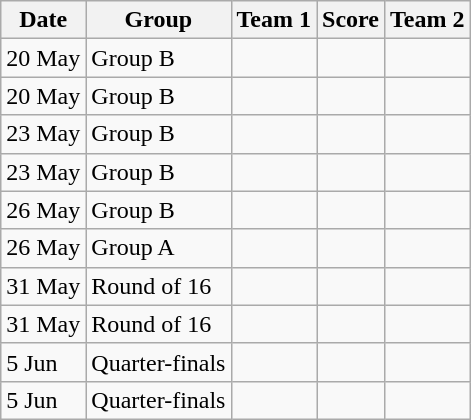<table class="wikitable" style="text-align:">
<tr>
<th>Date</th>
<th>Group</th>
<th>Team 1</th>
<th>Score</th>
<th>Team 2</th>
</tr>
<tr>
<td>20 May</td>
<td>Group B</td>
<td></td>
<td></td>
<td></td>
</tr>
<tr>
<td>20 May</td>
<td>Group B</td>
<td></td>
<td></td>
<td></td>
</tr>
<tr>
<td>23 May</td>
<td>Group B</td>
<td></td>
<td></td>
<td></td>
</tr>
<tr>
<td>23 May</td>
<td>Group B</td>
<td></td>
<td></td>
<td></td>
</tr>
<tr>
<td>26 May</td>
<td>Group B</td>
<td></td>
<td></td>
<td></td>
</tr>
<tr>
<td>26 May</td>
<td>Group A</td>
<td></td>
<td></td>
<td></td>
</tr>
<tr>
<td>31 May</td>
<td>Round of 16</td>
<td></td>
<td></td>
<td></td>
</tr>
<tr>
<td>31 May</td>
<td>Round of 16</td>
<td></td>
<td></td>
<td></td>
</tr>
<tr>
<td>5 Jun</td>
<td>Quarter-finals</td>
<td></td>
<td></td>
<td></td>
</tr>
<tr>
<td>5 Jun</td>
<td>Quarter-finals</td>
<td></td>
<td></td>
<td></td>
</tr>
</table>
